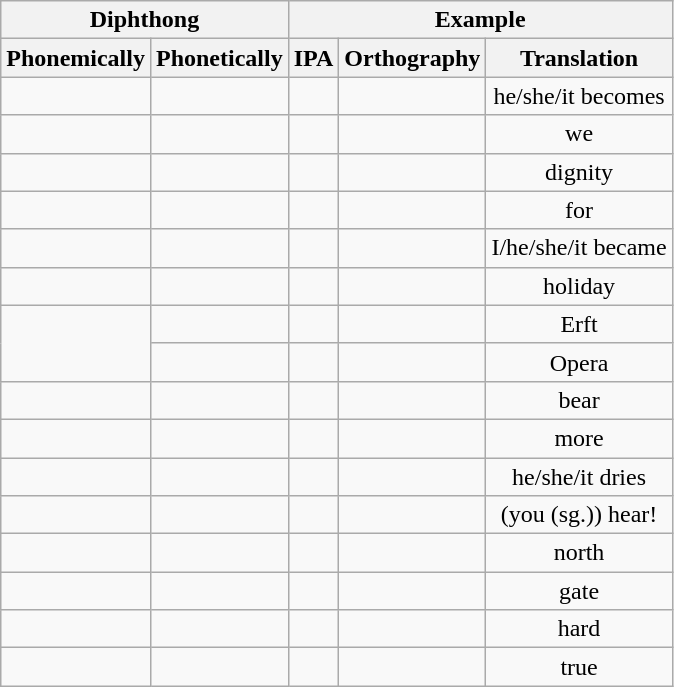<table class="wikitable" style="text-align: center;">
<tr>
<th colspan="2">Diphthong</th>
<th colspan="3">Example</th>
</tr>
<tr>
<th>Phonemically</th>
<th>Phonetically</th>
<th>IPA</th>
<th>Orthography</th>
<th>Translation</th>
</tr>
<tr>
<td></td>
<td></td>
<td></td>
<td></td>
<td>he/she/it becomes</td>
</tr>
<tr>
<td></td>
<td></td>
<td></td>
<td></td>
<td>we</td>
</tr>
<tr>
<td></td>
<td></td>
<td></td>
<td></td>
<td>dignity</td>
</tr>
<tr>
<td></td>
<td></td>
<td></td>
<td></td>
<td>for</td>
</tr>
<tr>
<td></td>
<td></td>
<td></td>
<td></td>
<td>I/he/she/it became</td>
</tr>
<tr>
<td></td>
<td></td>
<td></td>
<td></td>
<td>holiday</td>
</tr>
<tr>
<td rowspan="2"></td>
<td></td>
<td></td>
<td></td>
<td>Erft</td>
</tr>
<tr>
<td></td>
<td></td>
<td></td>
<td>Opera</td>
</tr>
<tr>
<td></td>
<td></td>
<td></td>
<td></td>
<td>bear</td>
</tr>
<tr>
<td></td>
<td></td>
<td></td>
<td></td>
<td>more</td>
</tr>
<tr>
<td></td>
<td></td>
<td></td>
<td></td>
<td>he/she/it dries</td>
</tr>
<tr>
<td></td>
<td></td>
<td></td>
<td></td>
<td>(you (sg.)) hear!</td>
</tr>
<tr>
<td></td>
<td></td>
<td></td>
<td></td>
<td>north</td>
</tr>
<tr>
<td></td>
<td></td>
<td></td>
<td></td>
<td>gate</td>
</tr>
<tr>
<td></td>
<td></td>
<td></td>
<td></td>
<td>hard</td>
</tr>
<tr>
<td></td>
<td></td>
<td></td>
<td></td>
<td>true</td>
</tr>
</table>
